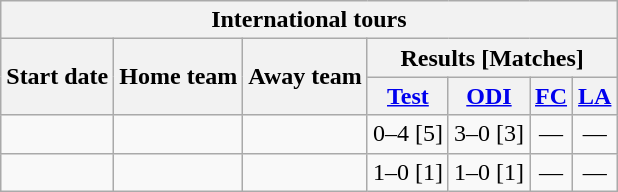<table class="wikitable">
<tr>
<th colspan="7">International tours</th>
</tr>
<tr>
<th rowspan="2">Start date</th>
<th rowspan="2">Home team</th>
<th rowspan="2">Away team</th>
<th colspan="4">Results [Matches]</th>
</tr>
<tr>
<th><a href='#'>Test</a></th>
<th><a href='#'>ODI</a></th>
<th><a href='#'>FC</a></th>
<th><a href='#'>LA</a></th>
</tr>
<tr>
<td><a href='#'></a></td>
<td></td>
<td></td>
<td>0–4 [5]</td>
<td>3–0 [3]</td>
<td ; style="text-align:center">—</td>
<td ; style="text-align:center">—</td>
</tr>
<tr>
<td><a href='#'></a></td>
<td></td>
<td></td>
<td>1–0 [1]</td>
<td>1–0 [1]</td>
<td ; style="text-align:center">—</td>
<td ; style="text-align:center">—</td>
</tr>
</table>
